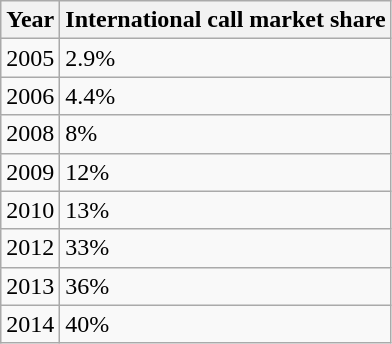<table class="wikitable">
<tr>
<th>Year</th>
<th>International call market share</th>
</tr>
<tr>
<td>2005</td>
<td>2.9%</td>
</tr>
<tr>
<td>2006</td>
<td>4.4%</td>
</tr>
<tr>
<td>2008</td>
<td>8%</td>
</tr>
<tr>
<td>2009</td>
<td>12%</td>
</tr>
<tr>
<td>2010</td>
<td>13%</td>
</tr>
<tr>
<td>2012</td>
<td>33%</td>
</tr>
<tr>
<td>2013</td>
<td>36%</td>
</tr>
<tr>
<td>2014</td>
<td>40%</td>
</tr>
</table>
